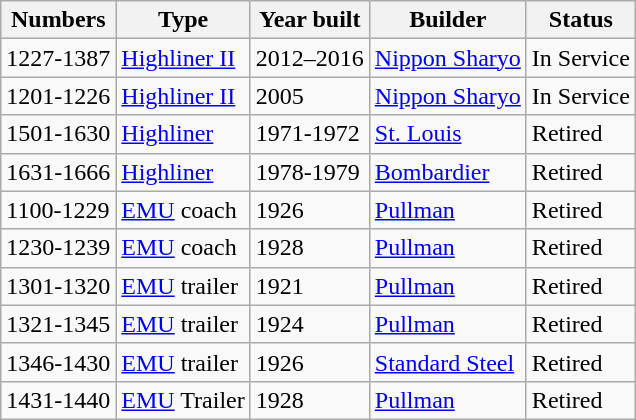<table class="wikitable">
<tr>
<th>Numbers</th>
<th>Type</th>
<th>Year built</th>
<th>Builder</th>
<th>Status</th>
</tr>
<tr>
<td>1227-1387</td>
<td><a href='#'>Highliner II</a></td>
<td>2012–2016</td>
<td><a href='#'>Nippon Sharyo</a></td>
<td>In Service</td>
</tr>
<tr>
<td>1201-1226</td>
<td><a href='#'>Highliner II</a></td>
<td>2005</td>
<td><a href='#'>Nippon Sharyo</a></td>
<td>In Service</td>
</tr>
<tr>
<td>1501-1630</td>
<td><a href='#'>Highliner</a></td>
<td>1971-1972</td>
<td><a href='#'>St. Louis</a></td>
<td>Retired</td>
</tr>
<tr>
<td>1631-1666</td>
<td><a href='#'>Highliner</a></td>
<td>1978-1979</td>
<td><a href='#'>Bombardier</a></td>
<td>Retired</td>
</tr>
<tr>
<td>1100-1229</td>
<td><a href='#'>EMU</a> coach</td>
<td>1926</td>
<td><a href='#'>Pullman</a></td>
<td>Retired</td>
</tr>
<tr>
<td>1230-1239</td>
<td><a href='#'>EMU</a> coach</td>
<td>1928</td>
<td><a href='#'>Pullman</a></td>
<td>Retired</td>
</tr>
<tr>
<td>1301-1320</td>
<td><a href='#'>EMU</a> trailer</td>
<td>1921</td>
<td><a href='#'>Pullman</a></td>
<td>Retired</td>
</tr>
<tr>
<td>1321-1345</td>
<td><a href='#'>EMU</a> trailer</td>
<td>1924</td>
<td><a href='#'>Pullman</a></td>
<td>Retired</td>
</tr>
<tr>
<td>1346-1430</td>
<td><a href='#'>EMU</a> trailer</td>
<td>1926</td>
<td><a href='#'>Standard Steel</a></td>
<td>Retired</td>
</tr>
<tr>
<td>1431-1440</td>
<td><a href='#'>EMU</a> Trailer</td>
<td>1928</td>
<td><a href='#'>Pullman</a></td>
<td>Retired</td>
</tr>
</table>
